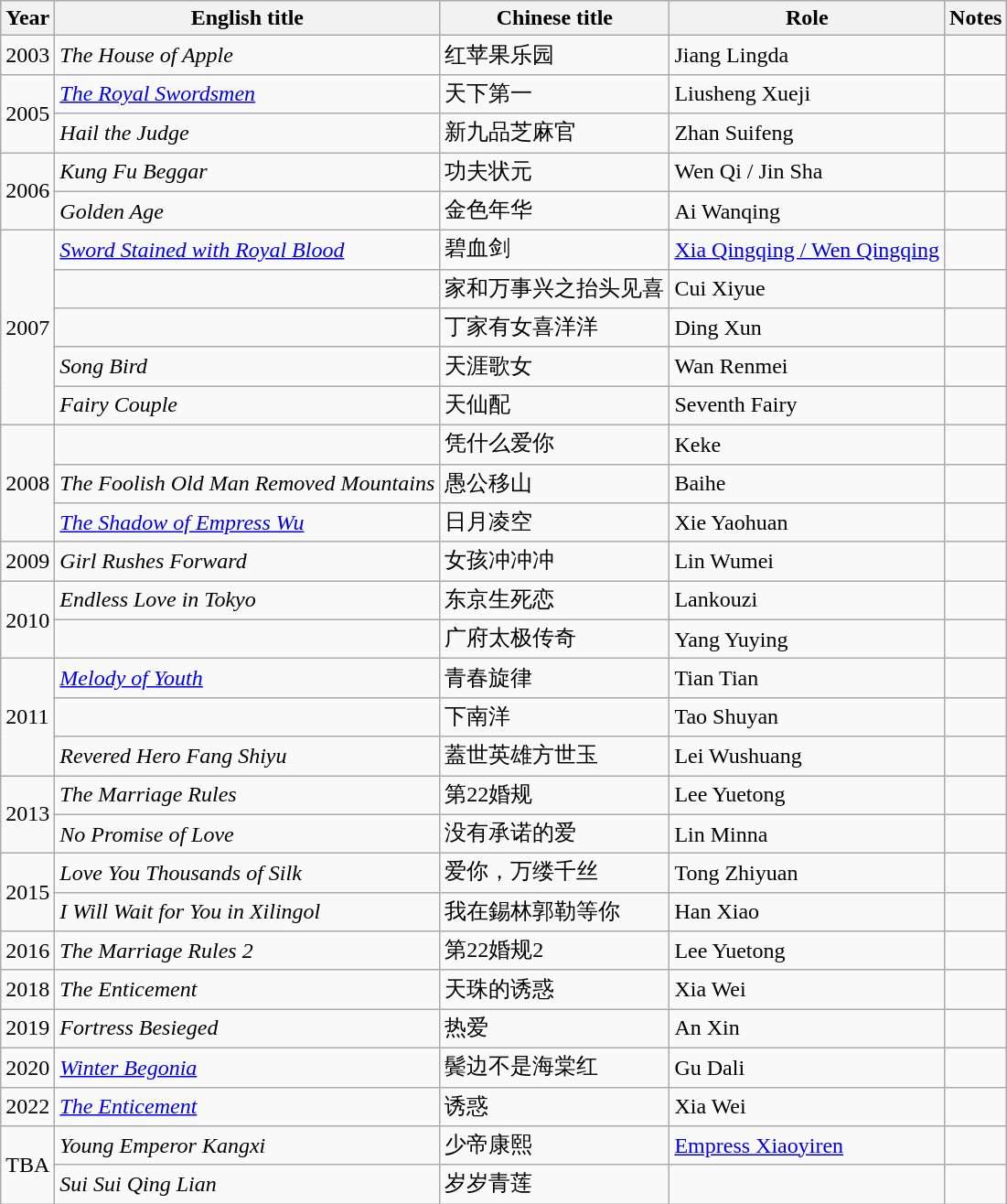<table class="wikitable sortable">
<tr>
<th>Year</th>
<th>English title</th>
<th>Chinese title</th>
<th>Role</th>
<th class="unsortable">Notes</th>
</tr>
<tr>
<td>2003</td>
<td><em>The House of Apple</em></td>
<td>红苹果乐园</td>
<td>Jiang Lingda</td>
<td></td>
</tr>
<tr>
<td rowspan=2>2005</td>
<td><em><a href='#'>The Royal Swordsmen</a></em></td>
<td>天下第一</td>
<td>Liusheng Xueji</td>
<td></td>
</tr>
<tr>
<td><em>Hail the Judge</em></td>
<td>新九品芝麻官</td>
<td>Zhan Suifeng</td>
<td></td>
</tr>
<tr>
<td rowspan=2>2006</td>
<td><em>Kung Fu Beggar</em></td>
<td>功夫状元</td>
<td>Wen Qi / Jin Sha</td>
<td></td>
</tr>
<tr>
<td><em>Golden Age</em></td>
<td>金色年华</td>
<td>Ai Wanqing</td>
<td></td>
</tr>
<tr>
<td rowspan=5>2007</td>
<td><em><a href='#'>Sword Stained with Royal Blood</a></em></td>
<td>碧血剑</td>
<td><a href='#'>Xia Qingqing / Wen Qingqing</a></td>
<td></td>
</tr>
<tr>
<td></td>
<td>家和万事兴之抬头见喜</td>
<td>Cui Xiyue</td>
<td></td>
</tr>
<tr>
<td></td>
<td>丁家有女喜洋洋</td>
<td>Ding Xun</td>
<td></td>
</tr>
<tr>
<td><em>Song Bird</em></td>
<td>天涯歌女</td>
<td>Wan Renmei</td>
<td></td>
</tr>
<tr>
<td><em>Fairy Couple</em></td>
<td>天仙配</td>
<td>Seventh Fairy</td>
<td></td>
</tr>
<tr>
<td rowspan=3>2008</td>
<td></td>
<td>凭什么爱你</td>
<td>Keke</td>
<td></td>
</tr>
<tr>
<td><em>The Foolish Old Man Removed Mountains</em></td>
<td>愚公移山</td>
<td>Baihe</td>
<td></td>
</tr>
<tr>
<td><em><a href='#'>The Shadow of Empress Wu</a></em></td>
<td>日月凌空</td>
<td>Xie Yaohuan</td>
<td></td>
</tr>
<tr>
<td rowspan=1>2009</td>
<td><em>Girl Rushes Forward</em></td>
<td>女孩冲冲冲</td>
<td>Lin Wumei</td>
<td></td>
</tr>
<tr>
<td rowspan=2>2010</td>
<td><em>Endless Love in Tokyo</em></td>
<td>东京生死恋</td>
<td>Lankouzi</td>
<td></td>
</tr>
<tr>
<td></td>
<td>广府太极传奇</td>
<td>Yang Yuying</td>
<td></td>
</tr>
<tr>
<td rowspan=3>2011</td>
<td><em><a href='#'>Melody of Youth</a></em></td>
<td>青春旋律</td>
<td>Tian Tian</td>
<td></td>
</tr>
<tr>
<td></td>
<td>下南洋</td>
<td>Tao Shuyan</td>
<td></td>
</tr>
<tr>
<td><em>Revered Hero Fang Shiyu</em></td>
<td>蓋世英雄方世玉</td>
<td>Lei Wushuang</td>
<td></td>
</tr>
<tr>
<td rowspan=2>2013</td>
<td><em>The Marriage Rules</em></td>
<td>第22婚规</td>
<td>Lee Yuetong</td>
<td></td>
</tr>
<tr>
<td><em>No Promise of Love</em></td>
<td>没有承诺的爱</td>
<td>Lin Minna</td>
<td></td>
</tr>
<tr>
<td rowspan=2>2015</td>
<td><em>Love You Thousands of Silk</em></td>
<td>爱你，万缕千丝</td>
<td>Tong Zhiyuan</td>
<td></td>
</tr>
<tr>
<td><em>I Will Wait for You in Xilingol</em></td>
<td>我在錫林郭勒等你</td>
<td>Han Xiao</td>
<td></td>
</tr>
<tr>
<td>2016</td>
<td><em>The Marriage Rules 2</em></td>
<td>第22婚规2</td>
<td>Lee Yuetong</td>
<td></td>
</tr>
<tr>
<td>2018</td>
<td><em>The Enticement</em></td>
<td>天珠的诱惑</td>
<td>Xia Wei</td>
<td></td>
</tr>
<tr>
<td>2019</td>
<td><em>Fortress Besieged</em></td>
<td>热爱</td>
<td>An Xin</td>
<td></td>
</tr>
<tr>
<td rowspan="1">2020</td>
<td><em><a href='#'>Winter Begonia</a></em></td>
<td>鬓边不是海棠红</td>
<td>Gu Dali</td>
<td></td>
</tr>
<tr>
<td>2022</td>
<td><em><a href='#'>The Enticement</a></em></td>
<td>诱惑</td>
<td>Xia Wei</td>
<td></td>
</tr>
<tr>
<td rowspan=2>TBA</td>
<td><em>Young Emperor Kangxi</em></td>
<td>少帝康熙</td>
<td><a href='#'>Empress Xiaoyiren</a></td>
<td></td>
</tr>
<tr>
<td><em>Sui Sui Qing Lian</em></td>
<td>岁岁青莲</td>
<td></td>
<td></td>
</tr>
</table>
